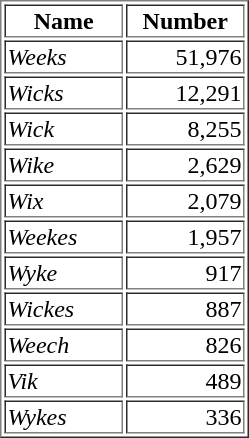<table border="1">
<tr>
<th width="75"><strong>Name</strong></th>
<th width="75"><strong>Number</strong></th>
</tr>
<tr>
<td><em>Weeks</em></td>
<td align="right">51,976</td>
</tr>
<tr>
<td><em>Wicks</em></td>
<td align="right">12,291</td>
</tr>
<tr>
<td><em>Wick</em></td>
<td align="right">8,255</td>
</tr>
<tr>
<td><em>Wike</em></td>
<td align="right">2,629</td>
</tr>
<tr>
<td><em>Wix</em></td>
<td align="right">2,079</td>
</tr>
<tr>
<td><em>Weekes</em></td>
<td align="right">1,957</td>
</tr>
<tr>
<td><em>Wyke</em></td>
<td align="right">917</td>
</tr>
<tr>
<td><em>Wickes</em></td>
<td align="right">887</td>
</tr>
<tr>
<td><em>Weech</em></td>
<td align="right">826</td>
</tr>
<tr>
<td><em>Vik</em></td>
<td align="right">489</td>
</tr>
<tr>
<td><em>Wykes</em></td>
<td align="right">336</td>
</tr>
</table>
